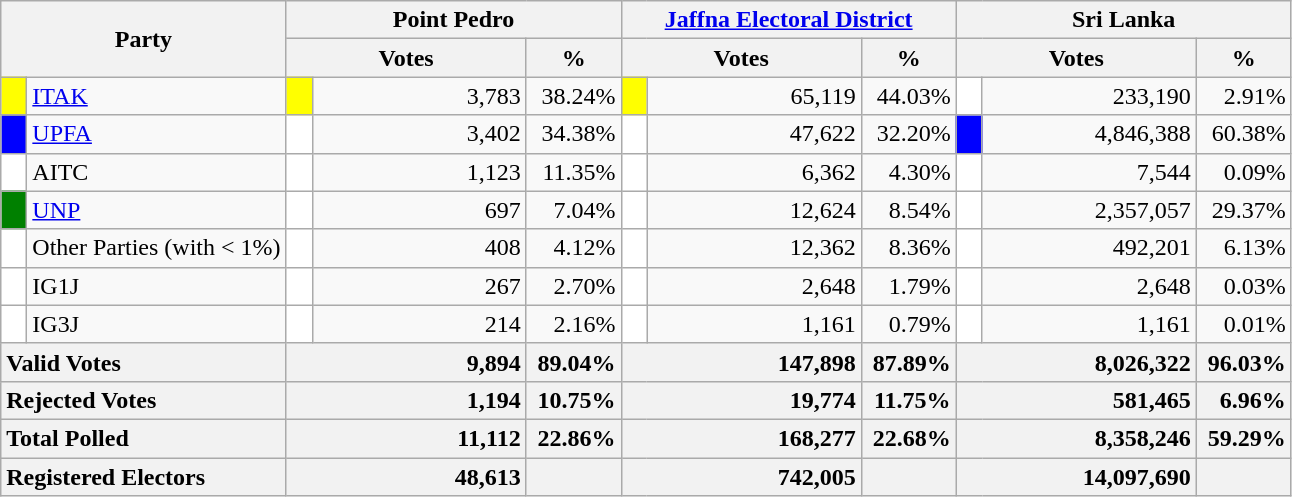<table class="wikitable">
<tr>
<th colspan="2" width="144px"rowspan="2">Party</th>
<th colspan="3" width="216px">Point Pedro</th>
<th colspan="3" width="216px"><a href='#'>Jaffna Electoral District</a></th>
<th colspan="3" width="216px">Sri Lanka</th>
</tr>
<tr>
<th colspan="2" width="144px">Votes</th>
<th>%</th>
<th colspan="2" width="144px">Votes</th>
<th>%</th>
<th colspan="2" width="144px">Votes</th>
<th>%</th>
</tr>
<tr>
<td style="background-color:yellow;" width="10px"></td>
<td style="text-align:left;"><a href='#'>ITAK</a></td>
<td style="background-color:yellow;" width="10px"></td>
<td style="text-align:right;">3,783</td>
<td style="text-align:right;">38.24%</td>
<td style="background-color:yellow;" width="10px"></td>
<td style="text-align:right;">65,119</td>
<td style="text-align:right;">44.03%</td>
<td style="background-color:white;" width="10px"></td>
<td style="text-align:right;">233,190</td>
<td style="text-align:right;">2.91%</td>
</tr>
<tr>
<td style="background-color:blue;" width="10px"></td>
<td style="text-align:left;"><a href='#'>UPFA</a></td>
<td style="background-color:white;" width="10px"></td>
<td style="text-align:right;">3,402</td>
<td style="text-align:right;">34.38%</td>
<td style="background-color:white;" width="10px"></td>
<td style="text-align:right;">47,622</td>
<td style="text-align:right;">32.20%</td>
<td style="background-color:blue;" width="10px"></td>
<td style="text-align:right;">4,846,388</td>
<td style="text-align:right;">60.38%</td>
</tr>
<tr>
<td style="background-color:white;" width="10px"></td>
<td style="text-align:left;">AITC</td>
<td style="background-color:white;" width="10px"></td>
<td style="text-align:right;">1,123</td>
<td style="text-align:right;">11.35%</td>
<td style="background-color:white;" width="10px"></td>
<td style="text-align:right;">6,362</td>
<td style="text-align:right;">4.30%</td>
<td style="background-color:white;" width="10px"></td>
<td style="text-align:right;">7,544</td>
<td style="text-align:right;">0.09%</td>
</tr>
<tr>
<td style="background-color:green;" width="10px"></td>
<td style="text-align:left;"><a href='#'>UNP</a></td>
<td style="background-color:white;" width="10px"></td>
<td style="text-align:right;">697</td>
<td style="text-align:right;">7.04%</td>
<td style="background-color:white;" width="10px"></td>
<td style="text-align:right;">12,624</td>
<td style="text-align:right;">8.54%</td>
<td style="background-color:white;" width="10px"></td>
<td style="text-align:right;">2,357,057</td>
<td style="text-align:right;">29.37%</td>
</tr>
<tr>
<td style="background-color:white;" width="10px"></td>
<td style="text-align:left;">Other Parties (with < 1%)</td>
<td style="background-color:white;" width="10px"></td>
<td style="text-align:right;">408</td>
<td style="text-align:right;">4.12%</td>
<td style="background-color:white;" width="10px"></td>
<td style="text-align:right;">12,362</td>
<td style="text-align:right;">8.36%</td>
<td style="background-color:white;" width="10px"></td>
<td style="text-align:right;">492,201</td>
<td style="text-align:right;">6.13%</td>
</tr>
<tr>
<td style="background-color:white;" width="10px"></td>
<td style="text-align:left;">IG1J</td>
<td style="background-color:white;" width="10px"></td>
<td style="text-align:right;">267</td>
<td style="text-align:right;">2.70%</td>
<td style="background-color:white;" width="10px"></td>
<td style="text-align:right;">2,648</td>
<td style="text-align:right;">1.79%</td>
<td style="background-color:white;" width="10px"></td>
<td style="text-align:right;">2,648</td>
<td style="text-align:right;">0.03%</td>
</tr>
<tr>
<td style="background-color:white;" width="10px"></td>
<td style="text-align:left;">IG3J</td>
<td style="background-color:white;" width="10px"></td>
<td style="text-align:right;">214</td>
<td style="text-align:right;">2.16%</td>
<td style="background-color:white;" width="10px"></td>
<td style="text-align:right;">1,161</td>
<td style="text-align:right;">0.79%</td>
<td style="background-color:white;" width="10px"></td>
<td style="text-align:right;">1,161</td>
<td style="text-align:right;">0.01%</td>
</tr>
<tr>
<th colspan="2" width="144px"style="text-align:left;">Valid Votes</th>
<th style="text-align:right;"colspan="2" width="144px">9,894</th>
<th style="text-align:right;">89.04%</th>
<th style="text-align:right;"colspan="2" width="144px">147,898</th>
<th style="text-align:right;">87.89%</th>
<th style="text-align:right;"colspan="2" width="144px">8,026,322</th>
<th style="text-align:right;">96.03%</th>
</tr>
<tr>
<th colspan="2" width="144px"style="text-align:left;">Rejected Votes</th>
<th style="text-align:right;"colspan="2" width="144px">1,194</th>
<th style="text-align:right;">10.75%</th>
<th style="text-align:right;"colspan="2" width="144px">19,774</th>
<th style="text-align:right;">11.75%</th>
<th style="text-align:right;"colspan="2" width="144px">581,465</th>
<th style="text-align:right;">6.96%</th>
</tr>
<tr>
<th colspan="2" width="144px"style="text-align:left;">Total Polled</th>
<th style="text-align:right;"colspan="2" width="144px">11,112</th>
<th style="text-align:right;">22.86%</th>
<th style="text-align:right;"colspan="2" width="144px">168,277</th>
<th style="text-align:right;">22.68%</th>
<th style="text-align:right;"colspan="2" width="144px">8,358,246</th>
<th style="text-align:right;">59.29%</th>
</tr>
<tr>
<th colspan="2" width="144px"style="text-align:left;">Registered Electors</th>
<th style="text-align:right;"colspan="2" width="144px">48,613</th>
<th></th>
<th style="text-align:right;"colspan="2" width="144px">742,005</th>
<th></th>
<th style="text-align:right;"colspan="2" width="144px">14,097,690</th>
<th></th>
</tr>
</table>
